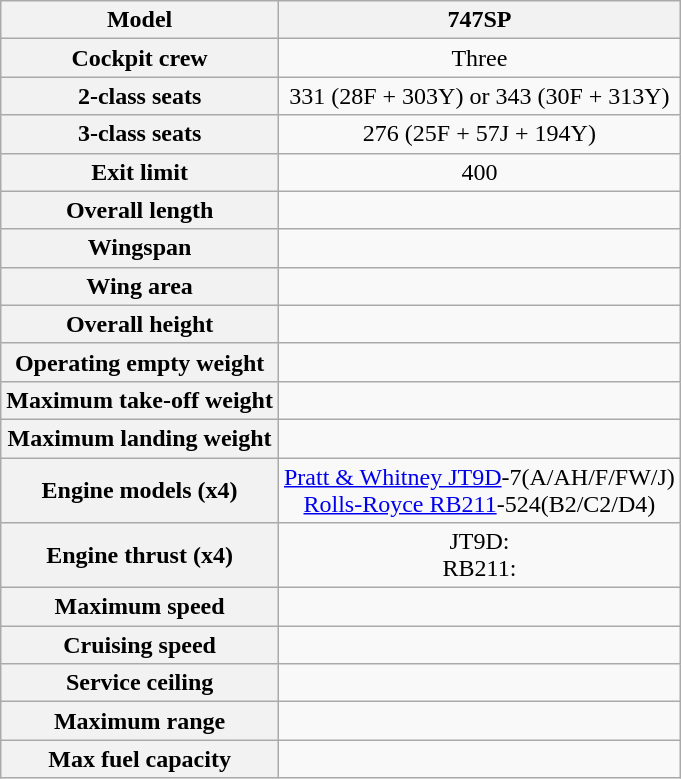<table class="wikitable sortable sticky-header" style="text-align:center;">
<tr>
<th>Model</th>
<th>747SP</th>
</tr>
<tr>
<th>Cockpit crew</th>
<td>Three</td>
</tr>
<tr>
<th>2-class seats</th>
<td>331 (28F + 303Y) or 343 (30F + 313Y)</td>
</tr>
<tr>
<th>3-class seats</th>
<td>276 (25F + 57J + 194Y)</td>
</tr>
<tr>
<th>Exit limit</th>
<td>400</td>
</tr>
<tr>
<th>Overall length</th>
<td></td>
</tr>
<tr>
<th>Wingspan</th>
<td></td>
</tr>
<tr>
<th>Wing area</th>
<td></td>
</tr>
<tr>
<th>Overall height</th>
<td></td>
</tr>
<tr>
<th>Operating empty weight</th>
<td></td>
</tr>
<tr>
<th>Maximum take-off weight</th>
<td></td>
</tr>
<tr>
<th>Maximum landing weight</th>
<td></td>
</tr>
<tr>
<th>Engine models (x4)</th>
<td><a href='#'>Pratt & Whitney JT9D</a>-7(A/AH/F/FW/J)<br><a href='#'>Rolls-Royce RB211</a>-524(B2/C2/D4)</td>
</tr>
<tr>
<th>Engine thrust (x4)</th>
<td>JT9D: <br>RB211: </td>
</tr>
<tr>
<th>Maximum speed</th>
<td></td>
</tr>
<tr>
<th>Cruising speed</th>
<td></td>
</tr>
<tr>
<th>Service ceiling</th>
<td></td>
</tr>
<tr>
<th>Maximum range</th>
<td></td>
</tr>
<tr>
<th>Max fuel capacity</th>
<td></td>
</tr>
</table>
